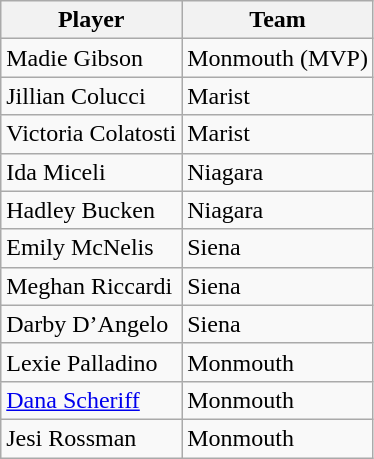<table class="wikitable">
<tr>
<th>Player</th>
<th>Team</th>
</tr>
<tr>
<td>Madie Gibson</td>
<td>Monmouth (MVP)</td>
</tr>
<tr>
<td>Jillian Colucci</td>
<td>Marist</td>
</tr>
<tr>
<td>Victoria Colatosti</td>
<td>Marist</td>
</tr>
<tr>
<td>Ida Miceli</td>
<td>Niagara</td>
</tr>
<tr>
<td>Hadley Bucken</td>
<td>Niagara</td>
</tr>
<tr>
<td>Emily McNelis</td>
<td>Siena</td>
</tr>
<tr>
<td>Meghan Riccardi</td>
<td>Siena</td>
</tr>
<tr>
<td>Darby D’Angelo</td>
<td>Siena</td>
</tr>
<tr>
<td>Lexie Palladino</td>
<td>Monmouth</td>
</tr>
<tr>
<td><a href='#'>Dana Scheriff</a></td>
<td>Monmouth</td>
</tr>
<tr>
<td>Jesi Rossman</td>
<td>Monmouth</td>
</tr>
</table>
